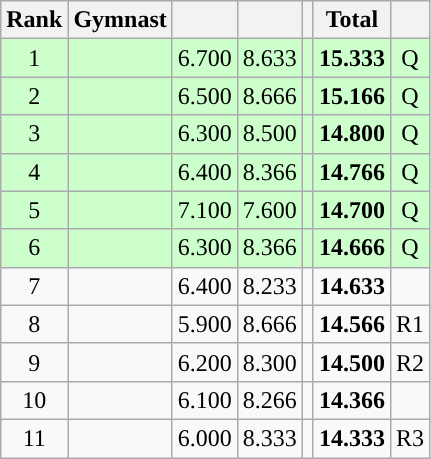<table class="wikitable sortable" style="text-align:center">
<tr>
<th>Rank</th>
<th>Gymnast</th>
<th><small></small></th>
<th><small></small></th>
<th><small></small></th>
<th>Total</th>
<th><small></small></th>
</tr>
<tr bgcolor=ccffcc>
<td>1</td>
<td align=left></td>
<td>6.700</td>
<td>8.633</td>
<td></td>
<td><strong>15.333</strong></td>
<td>Q</td>
</tr>
<tr bgcolor=ccffcc>
<td>2</td>
<td align=left></td>
<td>6.500</td>
<td>8.666</td>
<td></td>
<td><strong>15.166</strong></td>
<td>Q</td>
</tr>
<tr bgcolor=ccffcc>
<td>3</td>
<td align=left></td>
<td>6.300</td>
<td>8.500</td>
<td></td>
<td><strong>14.800</strong></td>
<td>Q</td>
</tr>
<tr bgcolor=ccffcc>
<td>4</td>
<td align=left></td>
<td>6.400</td>
<td>8.366</td>
<td></td>
<td><strong>14.766</strong></td>
<td>Q</td>
</tr>
<tr bgcolor=ccffcc>
<td>5</td>
<td align=left></td>
<td>7.100</td>
<td>7.600</td>
<td></td>
<td><strong>14.700</strong></td>
<td>Q</td>
</tr>
<tr bgcolor=ccffcc>
<td>6</td>
<td align=left></td>
<td>6.300</td>
<td>8.366</td>
<td></td>
<td><strong>14.666</strong></td>
<td>Q</td>
</tr>
<tr>
<td>7</td>
<td align=left></td>
<td>6.400</td>
<td>8.233</td>
<td></td>
<td><strong>14.633</strong></td>
<td></td>
</tr>
<tr>
<td>8</td>
<td align=left></td>
<td>5.900</td>
<td>8.666</td>
<td></td>
<td><strong>14.566</strong></td>
<td>R1</td>
</tr>
<tr>
<td>9</td>
<td align=left></td>
<td>6.200</td>
<td>8.300</td>
<td></td>
<td><strong>14.500</strong></td>
<td>R2</td>
</tr>
<tr>
<td>10</td>
<td align=left></td>
<td>6.100</td>
<td>8.266</td>
<td></td>
<td><strong>14.366</strong></td>
<td></td>
</tr>
<tr>
<td>11</td>
<td align=left></td>
<td>6.000</td>
<td>8.333</td>
<td></td>
<td><strong>14.333</strong></td>
<td>R3</td>
</tr>
</table>
